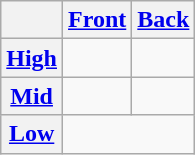<table class="wikitable" style="text-align: center;">
<tr>
<th></th>
<th><a href='#'>Front</a></th>
<th><a href='#'>Back</a></th>
</tr>
<tr>
<th><a href='#'>High</a></th>
<td></td>
<td></td>
</tr>
<tr>
<th><a href='#'>Mid</a></th>
<td></td>
<td></td>
</tr>
<tr>
<th><a href='#'>Low</a></th>
<td colspan="2"></td>
</tr>
</table>
